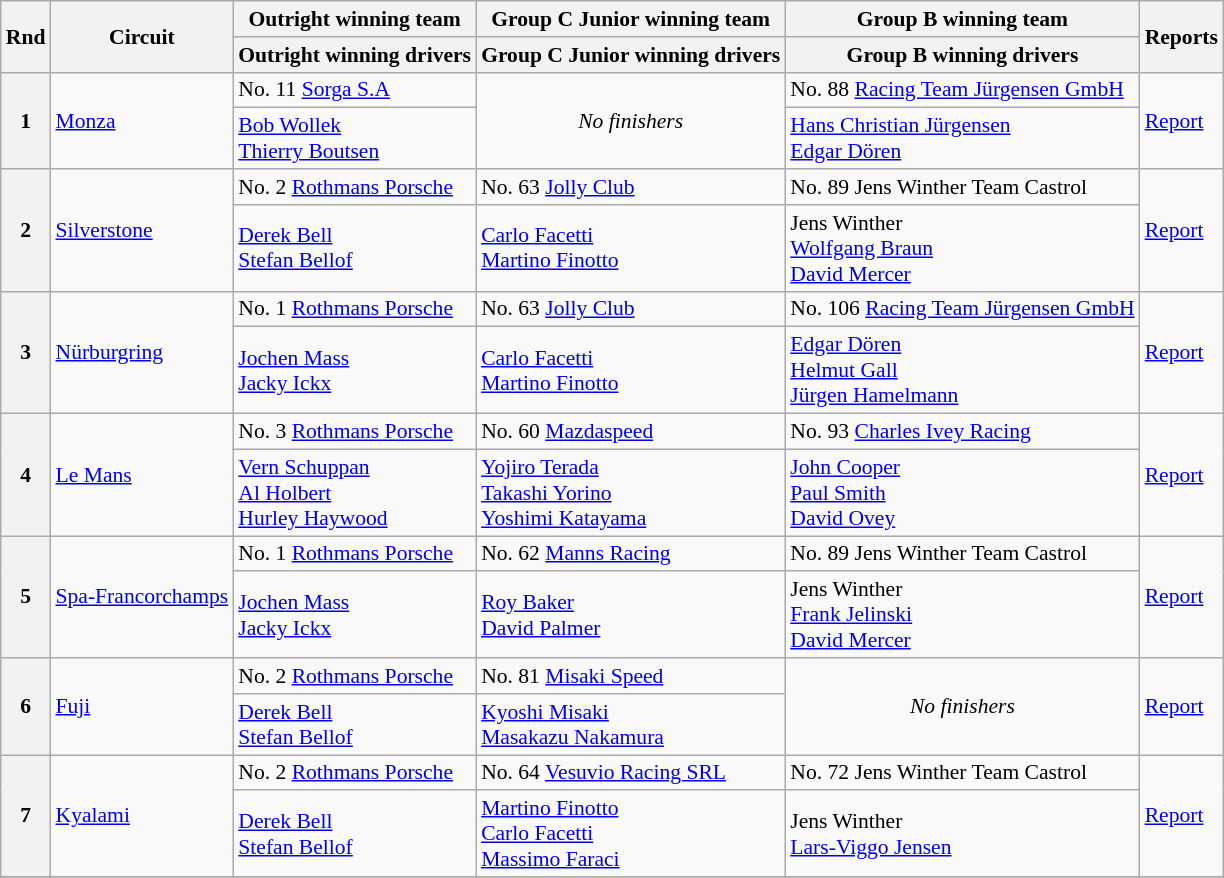<table class="wikitable" style="font-size: 90%;">
<tr>
<th rowspan=2>Rnd</th>
<th rowspan=2>Circuit</th>
<th>Outright winning team</th>
<th>Group C Junior winning team</th>
<th>Group B winning team</th>
<th rowspan=2>Reports</th>
</tr>
<tr>
<th>Outright winning drivers</th>
<th>Group C Junior winning drivers</th>
<th>Group B winning drivers</th>
</tr>
<tr>
<th rowspan=2>1</th>
<td rowspan=2><a href='#'>Monza</a></td>
<td> No. 11 <a href='#'>Sorga S.A</a></td>
<td rowspan=2 align=center><em>No finishers</em></td>
<td> No. 88 <a href='#'>Racing Team Jürgensen GmbH</a></td>
<td rowspan=2><a href='#'>Report</a></td>
</tr>
<tr>
<td> <a href='#'>Bob Wollek</a><br> <a href='#'>Thierry Boutsen</a></td>
<td> <a href='#'>Hans Christian Jürgensen</a><br> <a href='#'>Edgar Dören</a></td>
</tr>
<tr>
<th rowspan=2>2</th>
<td rowspan=2><a href='#'>Silverstone</a></td>
<td> No. 2 <a href='#'>Rothmans Porsche</a></td>
<td> No. 63 <a href='#'>Jolly Club</a></td>
<td> No. 89 Jens Winther Team Castrol</td>
<td rowspan=2><a href='#'>Report</a></td>
</tr>
<tr>
<td> <a href='#'>Derek Bell</a><br> <a href='#'>Stefan Bellof</a></td>
<td> <a href='#'>Carlo Facetti</a><br> <a href='#'>Martino Finotto</a></td>
<td> Jens Winther<br> <a href='#'>Wolfgang Braun</a><br> <a href='#'>David Mercer</a></td>
</tr>
<tr>
<th rowspan=2>3</th>
<td rowspan=2><a href='#'>Nürburgring</a></td>
<td> No. 1 <a href='#'>Rothmans Porsche</a></td>
<td> No. 63 <a href='#'>Jolly Club</a></td>
<td> No. 106 <a href='#'>Racing Team Jürgensen GmbH</a></td>
<td rowspan=2><a href='#'>Report</a></td>
</tr>
<tr>
<td> <a href='#'>Jochen Mass</a><br> <a href='#'>Jacky Ickx</a></td>
<td> <a href='#'>Carlo Facetti</a><br> <a href='#'>Martino Finotto</a></td>
<td> <a href='#'>Edgar Dören</a><br> <a href='#'>Helmut Gall</a><br> <a href='#'>Jürgen Hamelmann</a></td>
</tr>
<tr>
<th rowspan=2>4</th>
<td rowspan=2><a href='#'>Le Mans</a></td>
<td> No. 3 <a href='#'>Rothmans Porsche</a></td>
<td> No. 60 <a href='#'>Mazdaspeed</a></td>
<td> No. 93 <a href='#'>Charles Ivey Racing</a></td>
<td rowspan=2><a href='#'>Report</a></td>
</tr>
<tr>
<td> <a href='#'>Vern Schuppan</a><br> <a href='#'>Al Holbert</a><br> <a href='#'>Hurley Haywood</a></td>
<td> <a href='#'>Yojiro Terada</a><br> <a href='#'>Takashi Yorino</a><br> <a href='#'>Yoshimi Katayama</a></td>
<td> <a href='#'>John Cooper</a><br> <a href='#'>Paul Smith</a><br> <a href='#'>David Ovey</a></td>
</tr>
<tr>
<th rowspan=2>5</th>
<td rowspan=2><a href='#'>Spa-Francorchamps</a></td>
<td> No. 1 <a href='#'>Rothmans Porsche</a></td>
<td> No. 62 <a href='#'>Manns Racing</a></td>
<td> No. 89 Jens Winther Team Castrol</td>
<td rowspan=2><a href='#'>Report</a></td>
</tr>
<tr>
<td> <a href='#'>Jochen Mass</a><br> <a href='#'>Jacky Ickx</a></td>
<td> <a href='#'>Roy Baker</a><br> <a href='#'>David Palmer</a></td>
<td> Jens Winther<br> <a href='#'>Frank Jelinski</a><br> <a href='#'>David Mercer</a></td>
</tr>
<tr>
<th rowspan=2>6</th>
<td rowspan=2><a href='#'>Fuji</a></td>
<td> No. 2 <a href='#'>Rothmans Porsche</a></td>
<td> No. 81 <a href='#'>Misaki Speed</a></td>
<td rowspan=2 align=center><em>No finishers</em></td>
<td rowspan=2><a href='#'>Report</a></td>
</tr>
<tr>
<td> <a href='#'>Derek Bell</a><br> <a href='#'>Stefan Bellof</a></td>
<td> <a href='#'>Kyoshi Misaki</a><br> <a href='#'>Masakazu Nakamura</a></td>
</tr>
<tr>
<th rowspan=2>7</th>
<td rowspan=2><a href='#'>Kyalami</a></td>
<td> No. 2 <a href='#'>Rothmans Porsche</a></td>
<td> No. 64 <a href='#'>Vesuvio Racing SRL</a></td>
<td> No. 72 Jens Winther Team Castrol</td>
<td rowspan=2><a href='#'>Report</a></td>
</tr>
<tr>
<td> <a href='#'>Derek Bell</a><br> <a href='#'>Stefan Bellof</a></td>
<td> <a href='#'>Martino Finotto</a><br> <a href='#'>Carlo Facetti</a><br> <a href='#'>Massimo Faraci</a></td>
<td> Jens Winther<br> <a href='#'>Lars-Viggo Jensen</a></td>
</tr>
<tr>
</tr>
</table>
